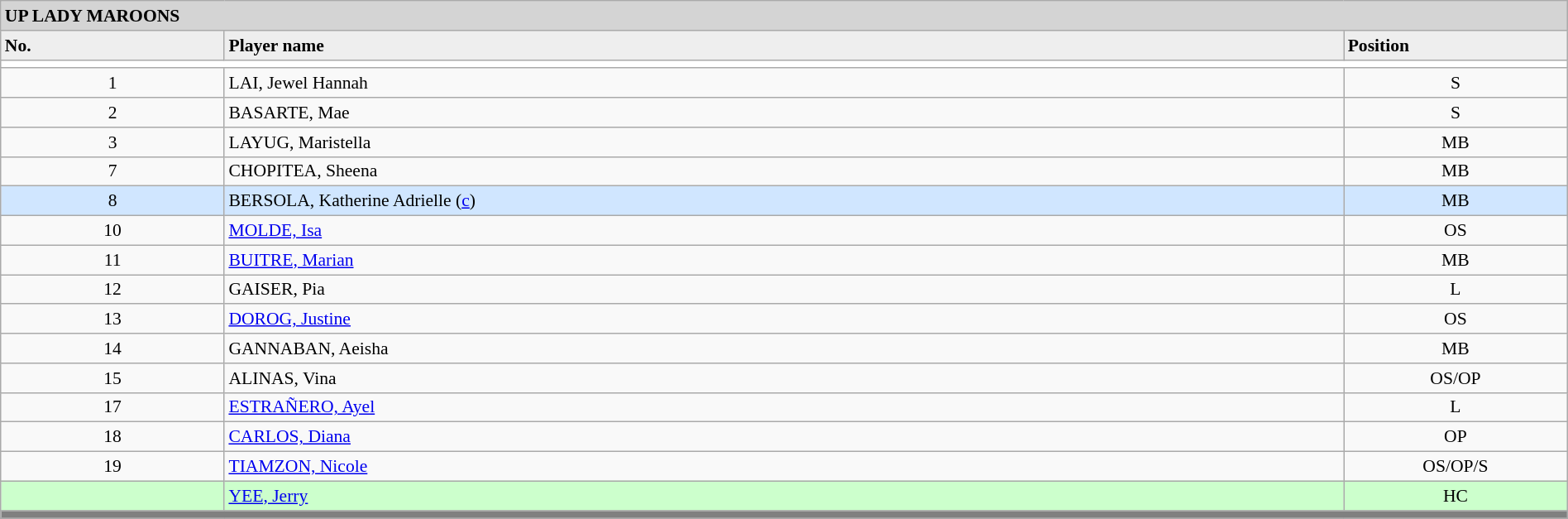<table class="wikitable collapsible collapsed" style="font-size:90%; width:100%;">
<tr>
<th style="background:#D4D4D4; text-align:left;" colspan=3> UP LADY MAROONS</th>
</tr>
<tr style="background:#EEEEEE; font-weight:bold;">
<td width=10%>No.</td>
<td width=50%>Player name</td>
<td width=10%>Position</td>
</tr>
<tr style="background:#FFFFFF;">
<td colspan=3 align=center></td>
</tr>
<tr>
<td align=center>1</td>
<td>LAI, Jewel Hannah</td>
<td align=center>S</td>
</tr>
<tr>
<td align=center>2</td>
<td>BASARTE, Mae</td>
<td align=center>S</td>
</tr>
<tr>
<td align=center>3</td>
<td>LAYUG, Maristella</td>
<td align=center>MB</td>
</tr>
<tr>
<td align=center>7</td>
<td>CHOPITEA, Sheena</td>
<td align=center>MB</td>
</tr>
<tr bgcolor=#D0E6FF>
<td align=center>8</td>
<td>BERSOLA, Katherine Adrielle (<a href='#'>c</a>)</td>
<td align=center>MB</td>
</tr>
<tr>
<td align=center>10</td>
<td><a href='#'>MOLDE, Isa</a></td>
<td align=center>OS</td>
</tr>
<tr>
<td align=center>11</td>
<td><a href='#'>BUITRE, Marian</a></td>
<td align=center>MB</td>
</tr>
<tr>
<td align=center>12</td>
<td>GAISER, Pia</td>
<td align=center>L</td>
</tr>
<tr>
<td align=center>13</td>
<td><a href='#'>DOROG, Justine</a></td>
<td align=center>OS</td>
</tr>
<tr>
<td align=center>14</td>
<td>GANNABAN, Aeisha</td>
<td align=center>MB</td>
</tr>
<tr>
<td align=center>15</td>
<td>ALINAS, Vina</td>
<td align=center>OS/OP</td>
</tr>
<tr>
<td align=center>17</td>
<td><a href='#'>ESTRAÑERO, Ayel</a></td>
<td align=center>L</td>
</tr>
<tr>
<td align=center>18</td>
<td><a href='#'>CARLOS, Diana</a></td>
<td align=center>OP</td>
</tr>
<tr>
<td align=center>19</td>
<td><a href='#'>TIAMZON, Nicole</a></td>
<td align=center>OS/OP/S</td>
</tr>
<tr bgcolor=#ccffcc>
<td align=center></td>
<td><a href='#'>YEE, Jerry</a></td>
<td align=center>HC</td>
</tr>
<tr>
<th style="background:gray;" colspan=3></th>
</tr>
<tr>
</tr>
</table>
